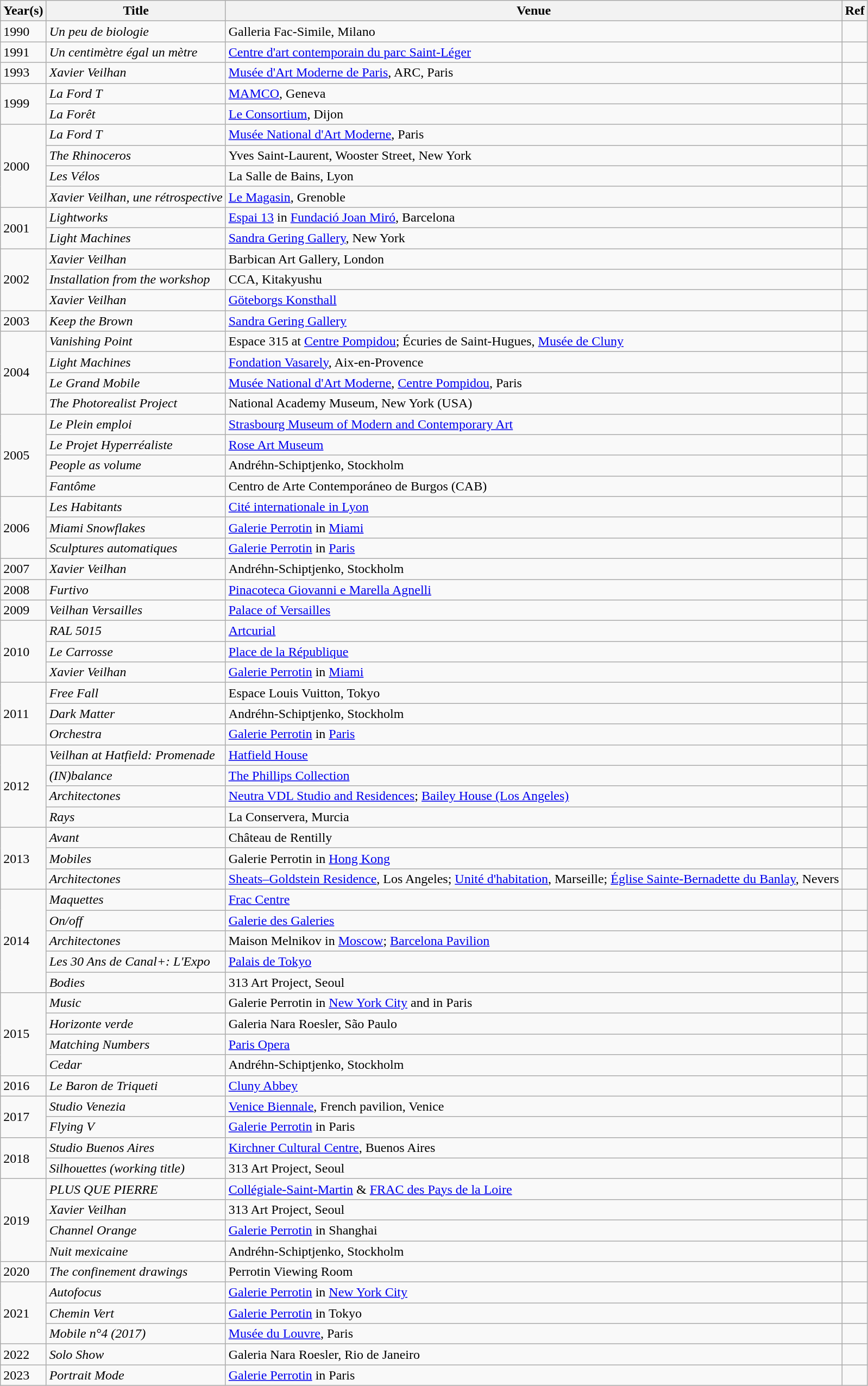<table class="wikitable sortable">
<tr>
<th>Year(s)</th>
<th>Title</th>
<th>Venue</th>
<th class="unsortable">Ref</th>
</tr>
<tr>
<td>1990</td>
<td><em>Un peu de biologie</em></td>
<td>Galleria Fac-Simile, Milano</td>
<td></td>
</tr>
<tr>
<td>1991</td>
<td><em>Un centimètre égal un mètre</em></td>
<td><a href='#'>Centre d'art contemporain du parc Saint-Léger</a></td>
<td></td>
</tr>
<tr>
<td>1993</td>
<td><em>Xavier Veilhan</em></td>
<td><a href='#'>Musée d'Art Moderne de Paris</a>, ARC, Paris</td>
<td></td>
</tr>
<tr>
<td rowspan="2">1999</td>
<td><em>La Ford T</em></td>
<td><a href='#'>MAMCO</a>, Geneva</td>
<td></td>
</tr>
<tr>
<td><em>La Forêt</em></td>
<td><a href='#'>Le Consortium</a>, Dijon</td>
<td></td>
</tr>
<tr>
<td rowspan="4">2000</td>
<td><em>La Ford T</em></td>
<td><a href='#'>Musée National d'Art Moderne</a>, Paris</td>
<td></td>
</tr>
<tr>
<td><em>The Rhinoceros</em></td>
<td>Yves Saint-Laurent, Wooster Street, New York</td>
<td></td>
</tr>
<tr>
<td><em>Les Vélos</em></td>
<td>La Salle de Bains, Lyon</td>
<td></td>
</tr>
<tr>
<td><em>Xavier Veilhan, une rétrospective</em></td>
<td><a href='#'>Le Magasin</a>, Grenoble</td>
<td></td>
</tr>
<tr>
<td rowspan="2">2001</td>
<td><em>Lightworks</em></td>
<td><a href='#'>Espai 13</a> in <a href='#'>Fundació Joan Miró</a>, Barcelona</td>
<td></td>
</tr>
<tr>
<td><em>Light Machines</em></td>
<td><a href='#'>Sandra Gering Gallery</a>, New York</td>
<td></td>
</tr>
<tr>
<td rowspan="3">2002</td>
<td><em>Xavier Veilhan</em></td>
<td>Barbican Art Gallery, London</td>
<td></td>
</tr>
<tr>
<td><em>Installation from the workshop</em></td>
<td>CCA, Kitakyushu</td>
<td></td>
</tr>
<tr>
<td><em>Xavier Veilhan</em></td>
<td><a href='#'>Göteborgs Konsthall</a></td>
<td></td>
</tr>
<tr>
<td>2003</td>
<td><em>Keep the Brown</em></td>
<td><a href='#'>Sandra Gering Gallery</a></td>
<td></td>
</tr>
<tr>
<td rowspan="4">2004</td>
<td><em>Vanishing Point</em></td>
<td>Espace 315 at <a href='#'>Centre Pompidou</a>; Écuries de Saint-Hugues, <a href='#'>Musée de Cluny</a></td>
<td></td>
</tr>
<tr>
<td><em>Light Machines</em></td>
<td><a href='#'>Fondation Vasarely</a>, Aix-en-Provence</td>
<td></td>
</tr>
<tr>
<td><em>Le Grand Mobile</em></td>
<td><a href='#'>Musée National d'Art Moderne</a>, <a href='#'>Centre Pompidou</a>, Paris</td>
<td></td>
</tr>
<tr>
<td><em>The Photorealist Project</em></td>
<td>National Academy Museum, New York (USA)</td>
<td></td>
</tr>
<tr>
<td rowspan="4">2005</td>
<td><em>Le Plein emploi</em></td>
<td><a href='#'>Strasbourg Museum of Modern and Contemporary Art</a></td>
<td></td>
</tr>
<tr>
<td><em>Le Projet Hyperréaliste</em></td>
<td><a href='#'>Rose Art Museum</a></td>
<td></td>
</tr>
<tr>
<td><em>People as volume</em></td>
<td>Andréhn-Schiptjenko, Stockholm</td>
<td></td>
</tr>
<tr>
<td><em>Fantôme</em></td>
<td>Centro de Arte Contemporáneo de Burgos (CAB)</td>
</tr>
<tr>
<td rowspan="3">2006</td>
<td><em>Les Habitants</em></td>
<td><a href='#'>Cité internationale in Lyon</a></td>
<td></td>
</tr>
<tr>
<td><em>Miami Snowflakes</em></td>
<td><a href='#'>Galerie Perrotin</a> in <a href='#'>Miami</a></td>
<td></td>
</tr>
<tr>
<td><em>Sculptures automatiques</em></td>
<td><a href='#'>Galerie Perrotin</a> in <a href='#'>Paris</a></td>
</tr>
<tr>
<td>2007</td>
<td><em>Xavier Veilhan</em></td>
<td>Andréhn-Schiptjenko, Stockholm</td>
<td></td>
</tr>
<tr>
<td>2008</td>
<td><em>Furtivo</em></td>
<td><a href='#'>Pinacoteca Giovanni e Marella Agnelli</a></td>
<td></td>
</tr>
<tr>
<td>2009</td>
<td><em>Veilhan Versailles</em></td>
<td><a href='#'>Palace of Versailles</a></td>
<td></td>
</tr>
<tr>
<td rowspan="3">2010</td>
<td><em>RAL 5015</em></td>
<td><a href='#'>Artcurial</a></td>
<td></td>
</tr>
<tr>
<td><em>Le Carrosse</em></td>
<td><a href='#'>Place de la République</a></td>
<td></td>
</tr>
<tr>
<td><em>Xavier Veilhan</em></td>
<td><a href='#'>Galerie Perrotin</a> in <a href='#'>Miami</a></td>
<td></td>
</tr>
<tr>
<td rowspan="3">2011</td>
<td><em>Free Fall</em></td>
<td>Espace Louis Vuitton, Tokyo</td>
<td></td>
</tr>
<tr>
<td><em>Dark Matter</em></td>
<td>Andréhn-Schiptjenko, Stockholm</td>
<td></td>
</tr>
<tr>
<td><em>Orchestra</em></td>
<td><a href='#'>Galerie Perrotin</a> in <a href='#'>Paris</a></td>
<td></td>
</tr>
<tr>
<td rowspan="4">2012</td>
<td><em>Veilhan at Hatfield: Promenade</em></td>
<td><a href='#'>Hatfield House</a></td>
<td></td>
</tr>
<tr>
<td><em>(IN)balance</em></td>
<td><a href='#'>The Phillips Collection</a></td>
<td></td>
</tr>
<tr>
<td><em>Architectones</em></td>
<td><a href='#'>Neutra VDL Studio and Residences</a>; <a href='#'>Bailey House (Los Angeles)</a></td>
<td></td>
</tr>
<tr>
<td><em>Rays</em></td>
<td>La Conservera, Murcia</td>
<td></td>
</tr>
<tr>
<td rowspan="3">2013</td>
<td><em>Avant</em></td>
<td>Château de Rentilly</td>
<td></td>
</tr>
<tr>
<td><em>Mobiles</em></td>
<td>Galerie Perrotin in <a href='#'>Hong Kong</a></td>
<td></td>
</tr>
<tr>
<td><em>Architectones</em></td>
<td><a href='#'>Sheats–Goldstein Residence</a>, Los Angeles; <a href='#'>Unité d'habitation</a>, Marseille; <a href='#'>Église Sainte-Bernadette du Banlay</a>, Nevers</td>
<td></td>
</tr>
<tr>
<td rowspan="5">2014</td>
<td><em>Maquettes</em></td>
<td><a href='#'>Frac Centre</a></td>
<td></td>
</tr>
<tr>
<td><em>On/off</em></td>
<td><a href='#'>Galerie des Galeries</a></td>
<td></td>
</tr>
<tr>
<td><em>Architectones</em></td>
<td>Maison Melnikov in <a href='#'>Moscow</a>; <a href='#'>Barcelona Pavilion</a></td>
<td></td>
</tr>
<tr>
<td><em>Les 30 Ans de Canal+: L'Expo</em></td>
<td><a href='#'>Palais de Tokyo</a></td>
<td></td>
</tr>
<tr>
<td><em>Bodies</em></td>
<td>313 Art Project, Seoul</td>
<td></td>
</tr>
<tr>
<td rowspan="4">2015</td>
<td><em>Music</em></td>
<td>Galerie Perrotin in <a href='#'>New York City</a> and in Paris</td>
<td></td>
</tr>
<tr>
<td><em>Horizonte verde</em></td>
<td>Galeria Nara Roesler, São Paulo</td>
<td></td>
</tr>
<tr>
<td><em>Matching Numbers</em></td>
<td><a href='#'>Paris Opera</a></td>
<td></td>
</tr>
<tr>
<td><em>Cedar</em></td>
<td>Andréhn-Schiptjenko, Stockholm</td>
<td></td>
</tr>
<tr>
<td>2016</td>
<td><em>Le Baron de Triqueti</em></td>
<td><a href='#'>Cluny Abbey</a></td>
<td></td>
</tr>
<tr>
<td rowspan="2">2017</td>
<td><em>Studio Venezia</em></td>
<td><a href='#'>Venice Biennale</a>, French pavilion, Venice</td>
<td></td>
</tr>
<tr>
<td><em>Flying V</em></td>
<td><a href='#'>Galerie Perrotin</a> in Paris</td>
<td></td>
</tr>
<tr>
<td rowspan="2">2018</td>
<td><em>Studio Buenos Aires</em></td>
<td><a href='#'>Kirchner Cultural Centre</a>, Buenos Aires</td>
<td></td>
</tr>
<tr>
<td><em>Silhouettes (working title)</em></td>
<td>313 Art Project, Seoul</td>
<td></td>
</tr>
<tr>
<td rowspan="4">2019</td>
<td><em>PLUS QUE PIERRE</em></td>
<td><a href='#'>Collégiale-Saint-Martin</a> & <a href='#'>FRAC des Pays de la Loire</a></td>
<td></td>
</tr>
<tr>
<td><em>Xavier Veilhan</em></td>
<td>313 Art Project, Seoul</td>
<td></td>
</tr>
<tr>
<td><em>Channel Orange</em></td>
<td><a href='#'>Galerie Perrotin</a> in Shanghai</td>
<td></td>
</tr>
<tr>
<td><em>Nuit mexicaine</em></td>
<td>Andréhn-Schiptjenko, Stockholm</td>
<td></td>
</tr>
<tr>
<td>2020</td>
<td><em>The confinement drawings</em></td>
<td>Perrotin Viewing Room</td>
<td></td>
</tr>
<tr>
<td rowspan="3">2021</td>
<td><em>Autofocus</em></td>
<td><a href='#'>Galerie Perrotin</a> in <a href='#'>New York City</a></td>
<td></td>
</tr>
<tr>
<td><em>Chemin Vert</em></td>
<td><a href='#'>Galerie Perrotin</a> in Tokyo</td>
<td></td>
</tr>
<tr>
<td><em>Mobile n°4 (2017)</em></td>
<td><a href='#'>Musée du Louvre</a>, Paris</td>
<td></td>
</tr>
<tr>
<td>2022</td>
<td><em>Solo Show</em></td>
<td>Galeria Nara Roesler, Rio de Janeiro</td>
<td></td>
</tr>
<tr>
<td rowspan="2">2023</td>
<td><em>Portrait Mode</em></td>
<td><a href='#'>Galerie Perrotin</a> in Paris</td>
<td></td>
</tr>
</table>
